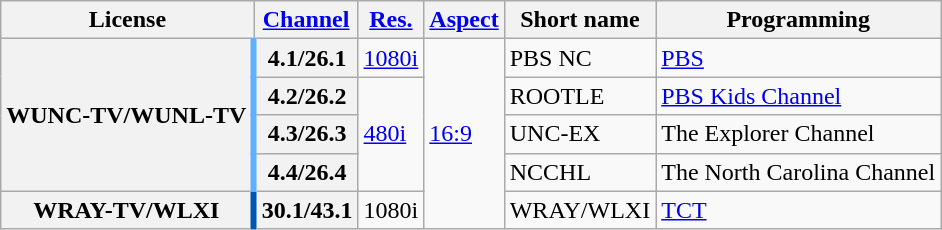<table class="wikitable">
<tr>
<th scope="col">License</th>
<th scope="col"><a href='#'>Channel</a></th>
<th scope="col"><a href='#'>Res.</a></th>
<th scope="col"><a href='#'>Aspect</a></th>
<th scope="col">Short name</th>
<th scope="col">Programming</th>
</tr>
<tr>
<th rowspan = "4" style="border-right: 4px solid #60B0FF;">WUNC-TV/WUNL-TV</th>
<th scope="row">4.1/26.1</th>
<td><a href='#'>1080i</a></td>
<td rowspan=5><a href='#'>16:9</a></td>
<td>PBS NC</td>
<td><a href='#'>PBS</a></td>
</tr>
<tr>
<th scope="row">4.2/26.2</th>
<td rowspan=3><a href='#'>480i</a></td>
<td>ROOTLE</td>
<td><a href='#'>PBS Kids Channel</a></td>
</tr>
<tr>
<th scope="row">4.3/26.3</th>
<td>UNC-EX</td>
<td>The Explorer Channel</td>
</tr>
<tr>
<th scope="row">4.4/26.4</th>
<td>NCCHL</td>
<td>The North Carolina Channel</td>
</tr>
<tr>
<th rowspan = "row" scope = "row" style="border-right: 4px solid #0057AF;">WRAY-TV/WLXI</th>
<th scope = "row">30.1/43.1</th>
<td>1080i</td>
<td>WRAY/WLXI</td>
<td><a href='#'>TCT</a></td>
</tr>
</table>
